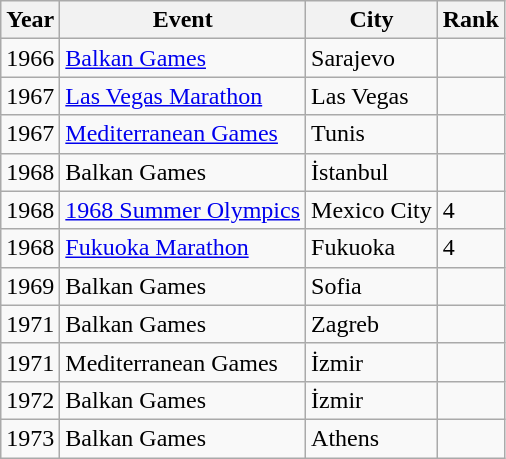<table class="sortable wikitable">
<tr>
<th>Year</th>
<th>Event</th>
<th>City</th>
<th>Rank</th>
</tr>
<tr>
<td>1966</td>
<td><a href='#'>Balkan Games</a></td>
<td>Sarajevo</td>
<td></td>
</tr>
<tr>
<td>1967</td>
<td><a href='#'>Las Vegas Marathon</a></td>
<td>Las Vegas</td>
<td></td>
</tr>
<tr>
<td>1967</td>
<td><a href='#'>Mediterranean Games</a></td>
<td>Tunis</td>
<td></td>
</tr>
<tr>
<td>1968</td>
<td>Balkan Games</td>
<td>İstanbul</td>
<td></td>
</tr>
<tr>
<td>1968</td>
<td><a href='#'>1968 Summer Olympics</a></td>
<td>Mexico City</td>
<td>4</td>
</tr>
<tr>
<td>1968</td>
<td><a href='#'>Fukuoka Marathon</a></td>
<td>Fukuoka</td>
<td>4</td>
</tr>
<tr>
<td>1969</td>
<td>Balkan Games</td>
<td>Sofia</td>
<td></td>
</tr>
<tr>
<td>1971</td>
<td>Balkan Games</td>
<td>Zagreb</td>
<td></td>
</tr>
<tr>
<td>1971</td>
<td>Mediterranean Games</td>
<td>İzmir</td>
<td></td>
</tr>
<tr>
<td>1972</td>
<td>Balkan Games</td>
<td>İzmir</td>
<td></td>
</tr>
<tr>
<td>1973</td>
<td>Balkan Games</td>
<td>Athens</td>
<td></td>
</tr>
</table>
